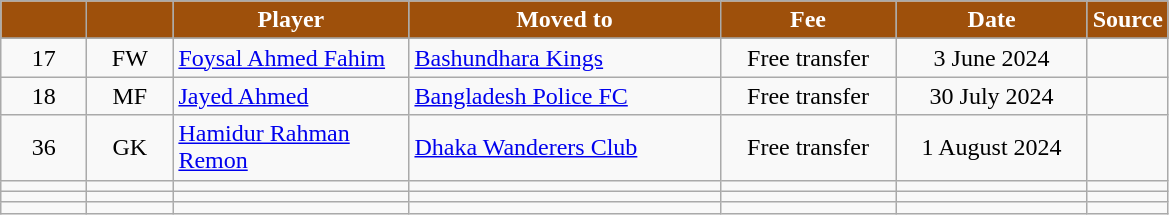<table class="wikitable plainrowheaders sortable" style="text-align:center">
<tr>
<th style="background:#9e500b; color:white; width:50px;"></th>
<th style="background:#9e500b; color:white; width:50px;"></th>
<th style="background:#9e500b; color:white; width:150px;">Player</th>
<th style="background:#9e500b; color:white; width:200px;">Moved to</th>
<th style="background:#9e500b; color:white; width:110px;">Fee</th>
<th style="background:#9e500b; color:white; width:120px;">Date</th>
<th style="background:#9e500b; color:white; width:25px;">Source</th>
</tr>
<tr>
</tr>
<tr>
<td align="center">17</td>
<td align="center">FW</td>
<td align="left"><a href='#'>Foysal Ahmed Fahim</a></td>
<td align="left"><a href='#'>Bashundhara Kings</a></td>
<td align="center">Free transfer</td>
<td>3 June 2024</td>
<td></td>
</tr>
<tr>
<td>18</td>
<td>MF</td>
<td align="left"><a href='#'>Jayed Ahmed</a></td>
<td align="left"><a href='#'>Bangladesh Police FC</a></td>
<td>Free transfer</td>
<td>30 July 2024</td>
<td></td>
</tr>
<tr>
<td>36</td>
<td>GK</td>
<td align="left"><a href='#'>Hamidur Rahman Remon</a></td>
<td align="left"><a href='#'>Dhaka Wanderers Club</a></td>
<td>Free transfer</td>
<td>1 August 2024</td>
<td></td>
</tr>
<tr>
<td></td>
<td></td>
<td align="left"></td>
<td align="left"></td>
<td></td>
<td></td>
<td></td>
</tr>
<tr>
<td></td>
<td></td>
<td align="left"></td>
<td align="left"></td>
<td></td>
<td></td>
<td></td>
</tr>
<tr>
<td></td>
<td></td>
<td align="left"></td>
<td align="left"></td>
<td></td>
<td></td>
<td></td>
</tr>
</table>
